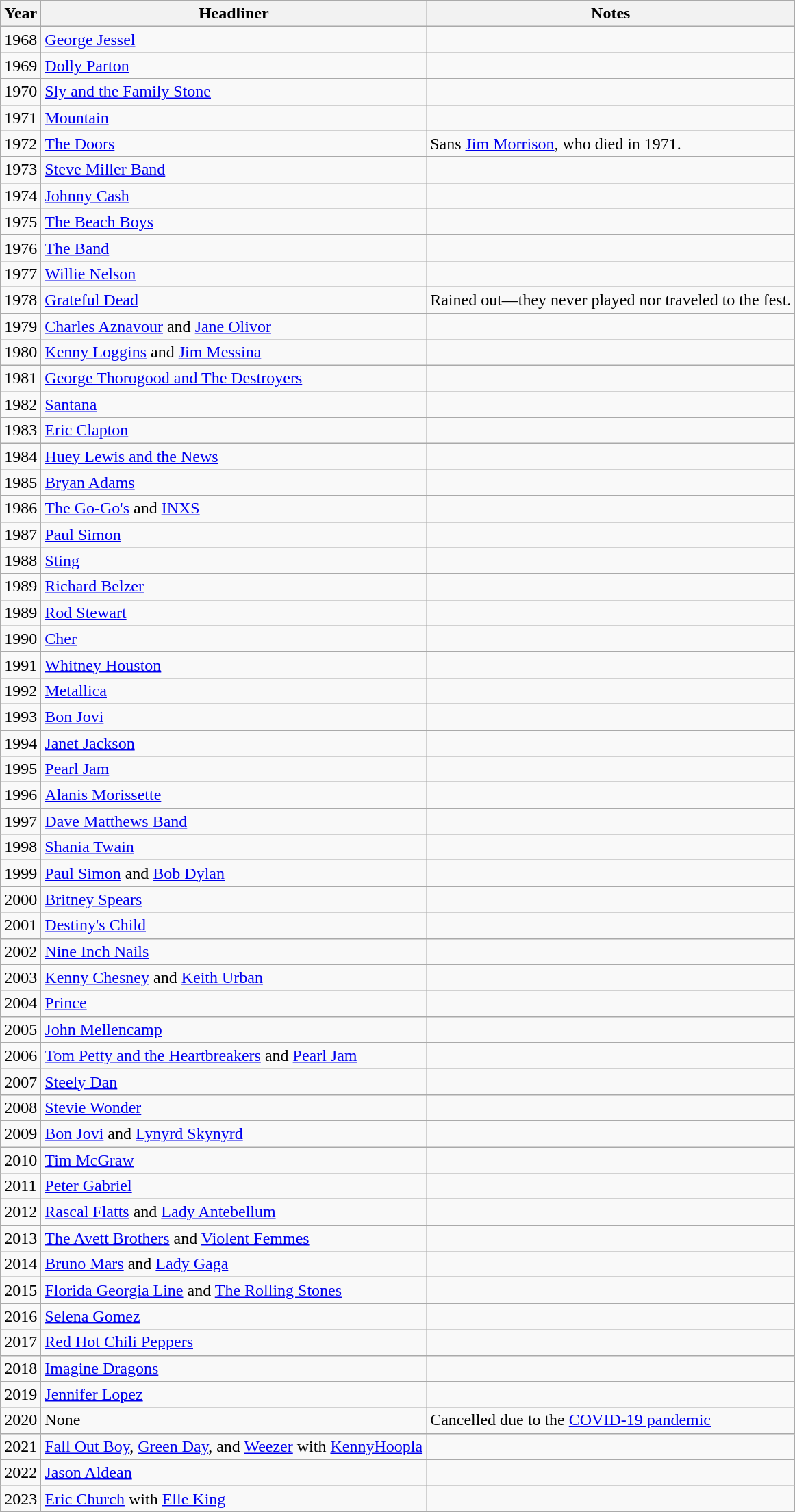<table class="wikitable">
<tr>
<th>Year</th>
<th>Headliner</th>
<th>Notes</th>
</tr>
<tr>
<td>1968</td>
<td><a href='#'>George Jessel</a></td>
<td></td>
</tr>
<tr>
<td>1969</td>
<td><a href='#'>Dolly Parton</a></td>
<td></td>
</tr>
<tr>
<td>1970</td>
<td><a href='#'>Sly and the Family Stone</a></td>
<td></td>
</tr>
<tr>
<td>1971</td>
<td><a href='#'>Mountain</a></td>
<td></td>
</tr>
<tr>
<td>1972</td>
<td><a href='#'>The Doors</a></td>
<td>Sans <a href='#'>Jim Morrison</a>, who died in 1971.</td>
</tr>
<tr>
<td>1973</td>
<td><a href='#'>Steve Miller Band</a></td>
<td></td>
</tr>
<tr>
<td>1974</td>
<td><a href='#'>Johnny Cash</a></td>
<td></td>
</tr>
<tr>
<td>1975</td>
<td><a href='#'>The Beach Boys</a></td>
<td></td>
</tr>
<tr>
<td>1976</td>
<td><a href='#'>The Band</a></td>
<td></td>
</tr>
<tr>
<td>1977</td>
<td><a href='#'>Willie Nelson</a></td>
<td></td>
</tr>
<tr>
<td>1978</td>
<td><a href='#'>Grateful Dead</a></td>
<td>Rained out—they never played nor traveled to the fest.</td>
</tr>
<tr>
<td>1979</td>
<td><a href='#'>Charles Aznavour</a> and <a href='#'>Jane Olivor</a></td>
<td></td>
</tr>
<tr>
<td>1980</td>
<td><a href='#'>Kenny Loggins</a> and <a href='#'>Jim Messina</a></td>
<td></td>
</tr>
<tr>
<td>1981</td>
<td><a href='#'>George Thorogood and The Destroyers</a></td>
<td></td>
</tr>
<tr>
<td>1982</td>
<td><a href='#'>Santana</a></td>
<td></td>
</tr>
<tr>
<td>1983</td>
<td><a href='#'>Eric Clapton</a></td>
<td></td>
</tr>
<tr>
<td>1984</td>
<td><a href='#'>Huey Lewis and the News</a></td>
<td></td>
</tr>
<tr>
<td>1985</td>
<td><a href='#'>Bryan Adams</a></td>
<td></td>
</tr>
<tr>
<td>1986</td>
<td><a href='#'>The Go-Go's</a>  and <a href='#'>INXS</a></td>
<td></td>
</tr>
<tr>
<td>1987</td>
<td><a href='#'>Paul Simon</a></td>
<td></td>
</tr>
<tr>
<td>1988</td>
<td><a href='#'>Sting</a></td>
<td></td>
</tr>
<tr>
<td>1989</td>
<td><a href='#'>Richard Belzer</a></td>
<td></td>
</tr>
<tr>
<td>1989</td>
<td><a href='#'>Rod Stewart</a></td>
<td></td>
</tr>
<tr>
<td>1990</td>
<td><a href='#'>Cher</a></td>
<td></td>
</tr>
<tr>
<td>1991</td>
<td><a href='#'>Whitney Houston</a></td>
<td></td>
</tr>
<tr>
<td>1992</td>
<td><a href='#'>Metallica</a></td>
<td></td>
</tr>
<tr>
<td>1993</td>
<td><a href='#'>Bon Jovi</a></td>
<td></td>
</tr>
<tr>
<td>1994</td>
<td><a href='#'>Janet Jackson</a></td>
<td></td>
</tr>
<tr>
<td>1995</td>
<td><a href='#'>Pearl Jam</a></td>
<td></td>
</tr>
<tr>
<td>1996</td>
<td><a href='#'>Alanis Morissette</a></td>
<td></td>
</tr>
<tr>
<td>1997</td>
<td><a href='#'>Dave Matthews Band</a></td>
<td></td>
</tr>
<tr>
<td>1998</td>
<td><a href='#'>Shania Twain</a></td>
<td></td>
</tr>
<tr>
<td>1999</td>
<td><a href='#'>Paul Simon</a> and <a href='#'>Bob Dylan</a></td>
<td></td>
</tr>
<tr>
<td>2000</td>
<td><a href='#'>Britney Spears</a></td>
<td></td>
</tr>
<tr>
<td>2001</td>
<td><a href='#'>Destiny's Child</a></td>
<td></td>
</tr>
<tr>
<td>2002</td>
<td><a href='#'>Nine Inch Nails</a></td>
<td></td>
</tr>
<tr>
<td>2003</td>
<td><a href='#'>Kenny Chesney</a> and <a href='#'>Keith Urban</a></td>
<td></td>
</tr>
<tr>
<td>2004</td>
<td><a href='#'>Prince</a></td>
<td></td>
</tr>
<tr>
<td>2005</td>
<td><a href='#'>John Mellencamp</a></td>
<td></td>
</tr>
<tr>
<td>2006</td>
<td><a href='#'>Tom Petty and the Heartbreakers</a> and <a href='#'>Pearl Jam</a></td>
<td></td>
</tr>
<tr>
<td>2007</td>
<td><a href='#'>Steely Dan</a></td>
<td></td>
</tr>
<tr>
<td>2008</td>
<td><a href='#'>Stevie Wonder</a></td>
<td></td>
</tr>
<tr>
<td>2009</td>
<td><a href='#'>Bon Jovi</a> and <a href='#'>Lynyrd Skynyrd</a></td>
<td></td>
</tr>
<tr>
<td>2010</td>
<td><a href='#'>Tim McGraw</a></td>
<td></td>
</tr>
<tr>
<td>2011</td>
<td><a href='#'>Peter Gabriel</a></td>
<td></td>
</tr>
<tr>
<td>2012</td>
<td><a href='#'>Rascal Flatts</a> and <a href='#'>Lady Antebellum</a></td>
<td></td>
</tr>
<tr>
<td>2013</td>
<td><a href='#'>The Avett Brothers</a> and <a href='#'>Violent Femmes</a></td>
<td></td>
</tr>
<tr>
<td>2014</td>
<td><a href='#'>Bruno Mars</a> and <a href='#'>Lady Gaga</a></td>
<td></td>
</tr>
<tr>
<td>2015</td>
<td><a href='#'>Florida Georgia Line</a> and <a href='#'>The Rolling Stones</a></td>
<td></td>
</tr>
<tr>
<td>2016</td>
<td><a href='#'>Selena Gomez</a></td>
<td></td>
</tr>
<tr>
<td>2017</td>
<td><a href='#'>Red Hot Chili Peppers</a></td>
<td></td>
</tr>
<tr>
<td>2018</td>
<td><a href='#'>Imagine Dragons</a></td>
<td></td>
</tr>
<tr>
<td>2019</td>
<td><a href='#'>Jennifer Lopez</a></td>
<td></td>
</tr>
<tr>
<td>2020</td>
<td>None</td>
<td>Cancelled due to the <a href='#'>COVID-19 pandemic</a></td>
</tr>
<tr>
<td>2021</td>
<td><a href='#'>Fall Out Boy</a>, <a href='#'>Green Day</a>, and <a href='#'>Weezer</a> with <a href='#'>KennyHoopla</a></td>
<td></td>
</tr>
<tr>
<td>2022</td>
<td><a href='#'>Jason Aldean</a></td>
<td></td>
</tr>
<tr>
<td>2023</td>
<td><a href='#'>Eric Church</a> with <a href='#'>Elle King</a></td>
<td></td>
</tr>
</table>
